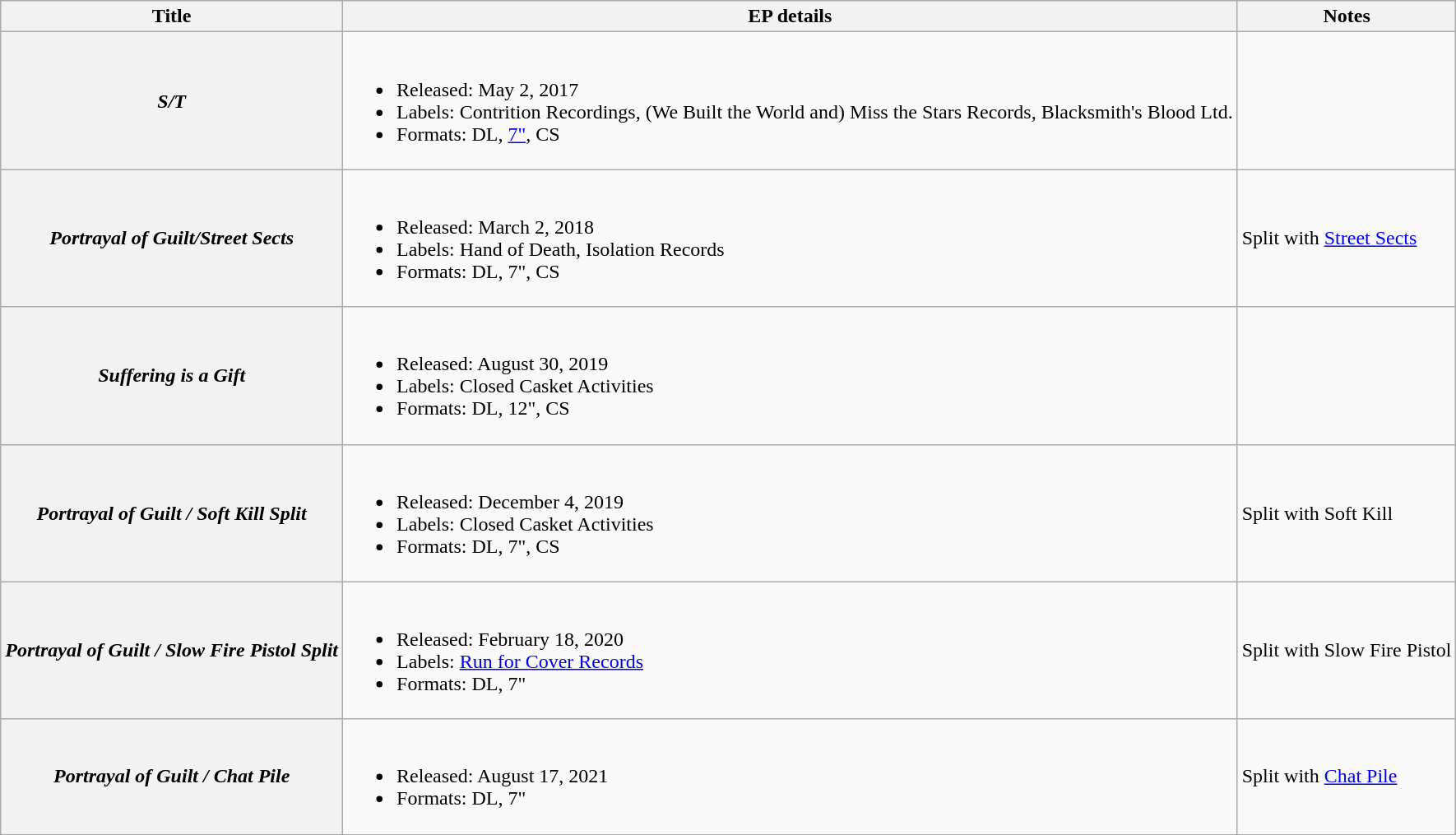<table class="wikitable plainrowheaders">
<tr>
<th>Title</th>
<th>EP details</th>
<th>Notes</th>
</tr>
<tr>
<th scope="row"><em>S/T</em></th>
<td><br><ul><li>Released: May 2, 2017</li><li>Labels: Contrition Recordings, (We Built the World and) Miss the Stars Records, Blacksmith's Blood Ltd.</li><li>Formats: DL, <a href='#'>7"</a>, CS</li></ul></td>
</tr>
<tr>
<th scope="row"><em>Portrayal of Guilt/Street Sects</em></th>
<td><br><ul><li>Released: March 2, 2018</li><li>Labels: Hand of Death, Isolation Records</li><li>Formats: DL, 7", CS</li></ul></td>
<td>Split with <a href='#'>Street Sects</a></td>
</tr>
<tr>
<th scope="row"><em>Suffering is a Gift</em></th>
<td><br><ul><li>Released: August 30, 2019</li><li>Labels: Closed Casket Activities</li><li>Formats: DL, 12", CS</li></ul></td>
</tr>
<tr>
<th scope="row"><em>Portrayal of Guilt / Soft Kill Split</em></th>
<td><br><ul><li>Released: December 4, 2019</li><li>Labels: Closed Casket Activities</li><li>Formats: DL, 7", CS</li></ul></td>
<td>Split with Soft Kill</td>
</tr>
<tr>
<th scope="row"><em>Portrayal of Guilt / Slow Fire Pistol Split</em></th>
<td><br><ul><li>Released: February 18, 2020</li><li>Labels: <a href='#'>Run for Cover Records</a></li><li>Formats: DL, 7"</li></ul></td>
<td>Split with Slow Fire Pistol</td>
</tr>
<tr>
<th scope="row"><em>Portrayal of Guilt / Chat Pile</em></th>
<td><br><ul><li>Released: August 17, 2021</li><li>Formats: DL, 7"</li></ul></td>
<td>Split with <a href='#'>Chat Pile</a></td>
</tr>
</table>
